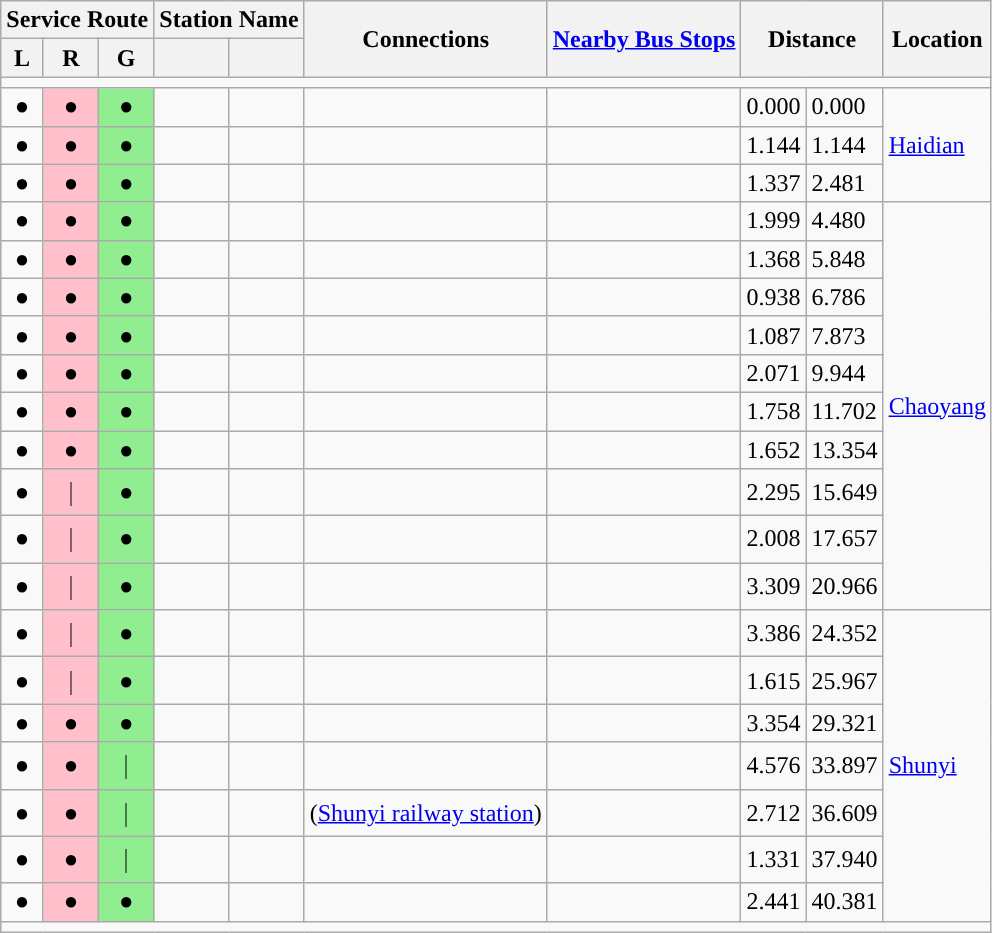<table class="wikitable">
<tr>
<th colspan="3">Service Route<br></th>
<th colspan="2">Station Name</th>
<th rowspan="2">Connections</th>
<th rowspan="2"><a href='#'>Nearby Bus Stops</a></th>
<th colspan="2" rowspan="2">Distance<br></th>
<th rowspan="2">Location</th>
</tr>
<tr>
<th>L</th>
<th>R</th>
<th>G</th>
<th></th>
<th></th>
</tr>
<tr style="background:#">
<td colspan="10"></td>
</tr>
<tr>
<td style="text-align:center;">●</td>
<td style="background:pink; text-align:center">●</td>
<td style="background:lightgreen; text-align:center">●</td>
<td></td>
<td></td>
<td></td>
<td></td>
<td>0.000</td>
<td>0.000</td>
<td rowspan="3"><a href='#'>Haidian</a></td>
</tr>
<tr>
<td style="text-align:center;">●</td>
<td style="background:pink; text-align:center">●</td>
<td style="background:lightgreen; text-align:center">●</td>
<td></td>
<td></td>
<td></td>
<td></td>
<td>1.144</td>
<td>1.144</td>
</tr>
<tr>
<td style="text-align:center;">●</td>
<td style="background:pink; text-align:center">●</td>
<td style="background:lightgreen; text-align:center">●</td>
<td></td>
<td></td>
<td></td>
<td></td>
<td>1.337</td>
<td>2.481</td>
</tr>
<tr>
<td style="text-align:center;">●</td>
<td style="background:pink; text-align:center">●</td>
<td style="background:lightgreen; text-align:center">●</td>
<td></td>
<td></td>
<td></td>
<td></td>
<td>1.999</td>
<td>4.480</td>
<td rowspan="10"><a href='#'>Chaoyang</a></td>
</tr>
<tr>
<td style="text-align:center;">●</td>
<td style="background:pink; text-align:center">●</td>
<td style="background:lightgreen; text-align:center">●</td>
<td></td>
<td></td>
<td></td>
<td></td>
<td>1.368</td>
<td>5.848</td>
</tr>
<tr>
<td style="text-align:center;">●</td>
<td style="background:pink; text-align:center">●</td>
<td style="background:lightgreen; text-align:center">●</td>
<td></td>
<td></td>
<td></td>
<td></td>
<td>0.938</td>
<td>6.786</td>
</tr>
<tr>
<td style="text-align:center;">●</td>
<td style="background:pink; text-align:center">●</td>
<td style="background:lightgreen; text-align:center">●</td>
<td></td>
<td></td>
<td></td>
<td></td>
<td>1.087</td>
<td>7.873</td>
</tr>
<tr>
<td style="text-align:center;">●</td>
<td style="background:pink; text-align:center">●</td>
<td style="background:lightgreen; text-align:center">●</td>
<td></td>
<td></td>
<td>  </td>
<td></td>
<td>2.071</td>
<td>9.944</td>
</tr>
<tr>
<td style="text-align:center;">●</td>
<td style="background:pink; text-align:center">●</td>
<td style="background:lightgreen; text-align:center">●</td>
<td></td>
<td></td>
<td></td>
<td></td>
<td>1.758</td>
<td>11.702</td>
</tr>
<tr>
<td style="text-align:center;">●</td>
<td style="background:pink; text-align:center">●</td>
<td style="background:lightgreen; text-align:center">●</td>
<td></td>
<td></td>
<td></td>
<td></td>
<td>1.652</td>
<td>13.354</td>
</tr>
<tr>
<td style="text-align:center;">●</td>
<td style="background:pink; text-align:center">｜</td>
<td style="background:lightgreen; text-align:center">●</td>
<td></td>
<td></td>
<td></td>
<td></td>
<td>2.295</td>
<td>15.649</td>
</tr>
<tr>
<td style="text-align:center;">●</td>
<td style="background:pink; text-align:center">｜</td>
<td style="background:lightgreen; text-align:center">●</td>
<td></td>
<td></td>
<td></td>
<td></td>
<td>2.008</td>
<td>17.657</td>
</tr>
<tr>
<td style="text-align:center;">●</td>
<td style="background:pink; text-align:center">｜</td>
<td style="background:lightgreen; text-align:center">●</td>
<td></td>
<td></td>
<td></td>
<td></td>
<td>3.309</td>
<td>20.966</td>
</tr>
<tr>
<td style="text-align:center;">●</td>
<td style="background:pink; text-align:center">｜</td>
<td style="background:lightgreen; text-align:center">●</td>
<td></td>
<td></td>
<td></td>
<td></td>
<td>3.386</td>
<td>24.352</td>
<td rowspan="7"><a href='#'>Shunyi</a></td>
</tr>
<tr>
<td style="text-align:center;">●</td>
<td style="background:pink; text-align:center">｜</td>
<td style="background:lightgreen; text-align:center">●</td>
<td></td>
<td></td>
<td></td>
<td></td>
<td>1.615</td>
<td>25.967</td>
</tr>
<tr>
<td style="text-align:center;">●</td>
<td style="background:pink; text-align:center">●</td>
<td style="background:lightgreen; text-align:center">●</td>
<td></td>
<td></td>
<td></td>
<td></td>
<td>3.354</td>
<td>29.321</td>
</tr>
<tr>
<td style="text-align:center;">●</td>
<td style="background:pink; text-align:center">●</td>
<td style="background:lightgreen; text-align:center">｜</td>
<td></td>
<td></td>
<td></td>
<td></td>
<td>4.576</td>
<td>33.897</td>
</tr>
<tr>
<td style="text-align:center;">●</td>
<td style="background:pink; text-align:center">●</td>
<td style="background:lightgreen; text-align:center">｜</td>
<td></td>
<td></td>
<td>  (<a href='#'>Shunyi railway station</a>)</td>
<td></td>
<td>2.712</td>
<td>36.609</td>
</tr>
<tr>
<td style="text-align:center;">●</td>
<td style="background:pink; text-align:center">●</td>
<td style="background:lightgreen; text-align:center">｜</td>
<td></td>
<td></td>
<td></td>
<td></td>
<td>1.331</td>
<td>37.940</td>
</tr>
<tr>
<td style="text-align:center;">●</td>
<td style="background:pink; text-align:center">●</td>
<td style="background:lightgreen; text-align:center">●</td>
<td></td>
<td></td>
<td></td>
<td></td>
<td>2.441</td>
<td>40.381</td>
</tr>
<tr style="background:#">
<td colspan="10"></td>
</tr>
</table>
